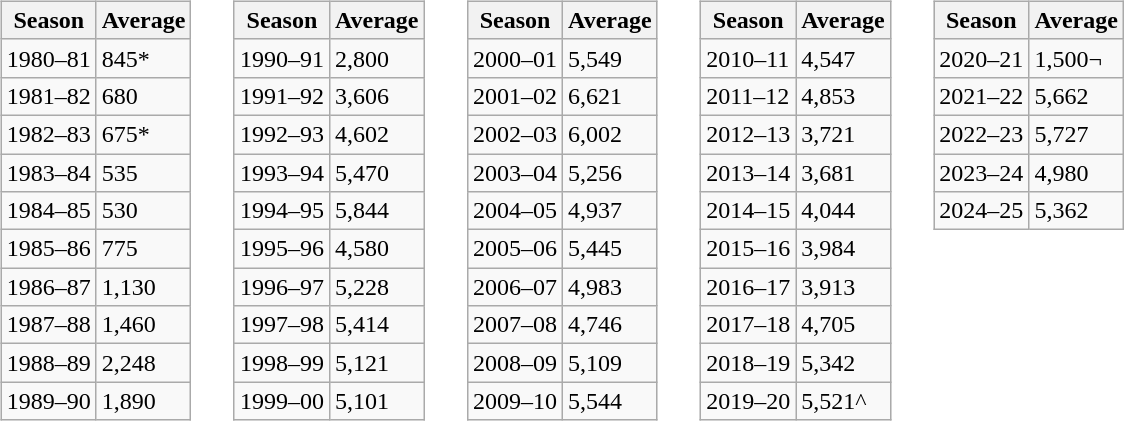<table>
<tr>
<td valign="top"><br><table class="wikitable">
<tr>
<th>Season</th>
<th>Average</th>
</tr>
<tr>
<td>1980–81</td>
<td>845*</td>
</tr>
<tr>
<td>1981–82</td>
<td>680</td>
</tr>
<tr>
<td>1982–83</td>
<td>675*</td>
</tr>
<tr>
<td>1983–84</td>
<td>535</td>
</tr>
<tr>
<td>1984–85</td>
<td>530</td>
</tr>
<tr>
<td>1985–86</td>
<td>775</td>
</tr>
<tr>
<td>1986–87</td>
<td>1,130</td>
</tr>
<tr>
<td>1987–88</td>
<td>1,460</td>
</tr>
<tr>
<td>1988–89</td>
<td>2,248</td>
</tr>
<tr>
<td>1989–90</td>
<td>1,890</td>
</tr>
</table>
</td>
<td width="1"> </td>
<td valign="top"><br><table class="wikitable">
<tr>
<th>Season</th>
<th>Average</th>
</tr>
<tr>
<td>1990–91</td>
<td>2,800</td>
</tr>
<tr>
<td>1991–92</td>
<td>3,606</td>
</tr>
<tr>
<td>1992–93</td>
<td>4,602</td>
</tr>
<tr>
<td>1993–94</td>
<td>5,470</td>
</tr>
<tr>
<td>1994–95</td>
<td>5,844</td>
</tr>
<tr>
<td>1995–96</td>
<td>4,580</td>
</tr>
<tr>
<td>1996–97</td>
<td>5,228</td>
</tr>
<tr>
<td>1997–98</td>
<td>5,414</td>
</tr>
<tr>
<td>1998–99</td>
<td>5,121</td>
</tr>
<tr>
<td>1999–00</td>
<td>5,101</td>
</tr>
</table>
</td>
<td width="1"> </td>
<td valign="top"><br><table class="wikitable">
<tr>
<th>Season</th>
<th>Average</th>
</tr>
<tr>
<td>2000–01</td>
<td>5,549</td>
</tr>
<tr>
<td>2001–02</td>
<td>6,621</td>
</tr>
<tr>
<td>2002–03</td>
<td>6,002</td>
</tr>
<tr>
<td>2003–04</td>
<td>5,256</td>
</tr>
<tr>
<td>2004–05</td>
<td>4,937</td>
</tr>
<tr>
<td>2005–06</td>
<td>5,445</td>
</tr>
<tr>
<td>2006–07</td>
<td>4,983</td>
</tr>
<tr>
<td>2007–08</td>
<td>4,746</td>
</tr>
<tr>
<td>2008–09</td>
<td>5,109</td>
</tr>
<tr>
<td>2009–10</td>
<td>5,544</td>
</tr>
</table>
</td>
<td width="1"> </td>
<td valign="top"><br><table class="wikitable">
<tr>
<th>Season</th>
<th>Average</th>
</tr>
<tr>
<td>2010–11</td>
<td>4,547</td>
</tr>
<tr>
<td>2011–12</td>
<td>4,853</td>
</tr>
<tr>
<td>2012–13</td>
<td>3,721</td>
</tr>
<tr>
<td>2013–14</td>
<td>3,681</td>
</tr>
<tr>
<td>2014–15</td>
<td>4,044</td>
</tr>
<tr>
<td>2015–16</td>
<td>3,984</td>
</tr>
<tr>
<td>2016–17</td>
<td>3,913</td>
</tr>
<tr>
<td>2017–18</td>
<td>4,705</td>
</tr>
<tr>
<td>2018–19</td>
<td>5,342</td>
</tr>
<tr>
<td>2019–20</td>
<td>5,521^</td>
</tr>
</table>
</td>
<td width="1"> </td>
<td valign="top"><br><table class="wikitable">
<tr>
<th>Season</th>
<th>Average</th>
</tr>
<tr>
<td>2020–21</td>
<td>1,500¬</td>
</tr>
<tr>
<td>2021–22</td>
<td>5,662</td>
</tr>
<tr>
<td>2022–23</td>
<td>5,727</td>
</tr>
<tr>
<td>2023–24</td>
<td>4,980</td>
</tr>
<tr>
<td>2024–25</td>
<td>5,362</td>
</tr>
</table>
</td>
</tr>
</table>
